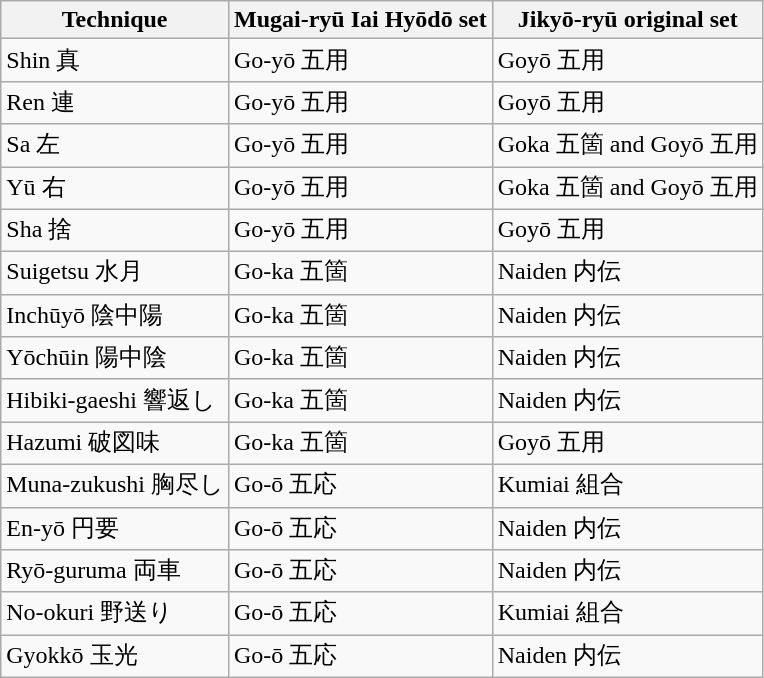<table class="wikitable">
<tr>
<th>Technique</th>
<th>Mugai-ryū Iai Hyōdō set</th>
<th>Jikyō-ryū original set</th>
</tr>
<tr>
<td>Shin 真</td>
<td>Go-yō 五用</td>
<td>Goyō 五用</td>
</tr>
<tr>
<td>Ren 連</td>
<td>Go-yō 五用</td>
<td>Goyō 五用</td>
</tr>
<tr>
<td>Sa 左</td>
<td>Go-yō 五用</td>
<td>Goka 五箇 and Goyō 五用</td>
</tr>
<tr>
<td>Yū 右</td>
<td>Go-yō 五用</td>
<td>Goka 五箇 and Goyō 五用</td>
</tr>
<tr>
<td>Sha 捨</td>
<td>Go-yō 五用</td>
<td>Goyō 五用</td>
</tr>
<tr>
<td>Suigetsu 水月</td>
<td>Go-ka 五箇</td>
<td>Naiden 内伝</td>
</tr>
<tr>
<td>Inchūyō 陰中陽</td>
<td>Go-ka 五箇</td>
<td>Naiden 内伝</td>
</tr>
<tr>
<td>Yōchūin 陽中陰</td>
<td>Go-ka 五箇</td>
<td>Naiden 内伝</td>
</tr>
<tr>
<td>Hibiki-gaeshi 響返し</td>
<td>Go-ka 五箇</td>
<td>Naiden 内伝</td>
</tr>
<tr>
<td>Hazumi 破図味</td>
<td>Go-ka 五箇</td>
<td>Goyō 五用</td>
</tr>
<tr>
<td>Muna-zukushi 胸尽し</td>
<td>Go-ō 五応</td>
<td>Kumiai 組合</td>
</tr>
<tr>
<td>En-yō 円要</td>
<td>Go-ō 五応</td>
<td>Naiden 内伝</td>
</tr>
<tr>
<td>Ryō-guruma 両車</td>
<td>Go-ō 五応</td>
<td>Naiden 内伝</td>
</tr>
<tr>
<td>No-okuri 野送り</td>
<td>Go-ō 五応</td>
<td>Kumiai 組合</td>
</tr>
<tr>
<td>Gyokkō 玉光</td>
<td>Go-ō 五応</td>
<td>Naiden 内伝</td>
</tr>
</table>
